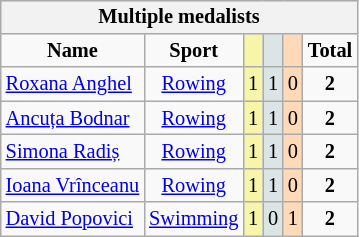<table class=wikitable style="font-size:85%; text-align:center; float:left;">
<tr style="background:#efefef;">
<th colspan=7>Multiple medalists</th>
</tr>
<tr align=center>
<td><strong>Name</strong></td>
<td><strong>Sport</strong></td>
<td bgcolor=#F7F6A8></td>
<td bgcolor=#DCE5E5></td>
<td bgcolor=#FFDAB9></td>
<td><strong>Total</strong></td>
</tr>
<tr align=center>
<td align=left><a href='#'>Roxana Anghel</a></td>
<td><a href='#'>Rowing</a></td>
<td style="background:#F7F6A8;">1</td>
<td style="background:#DCE5E5;">1</td>
<td style="background:#FFDAB9;">0</td>
<td><strong>2</strong></td>
</tr>
<tr align=center>
<td align=left><a href='#'>Ancuța Bodnar</a></td>
<td><a href='#'>Rowing</a></td>
<td style="background:#F7F6A8;">1</td>
<td style="background:#DCE5E5;">1</td>
<td style="background:#FFDAB9;">0</td>
<td><strong>2</strong></td>
</tr>
<tr align=center>
<td align=left><a href='#'>Simona Radiș</a></td>
<td><a href='#'>Rowing</a></td>
<td style="background:#F7F6A8;">1</td>
<td style="background:#DCE5E5;">1</td>
<td style="background:#FFDAB9;">0</td>
<td><strong>2</strong></td>
</tr>
<tr align=center>
<td align=left><a href='#'>Ioana Vrînceanu</a></td>
<td><a href='#'>Rowing</a></td>
<td style="background:#F7F6A8;">1</td>
<td style="background:#DCE5E5;">1</td>
<td style="background:#FFDAB9;">0</td>
<td><strong>2</strong></td>
</tr>
<tr align=center>
<td align=left><a href='#'>David Popovici</a></td>
<td><a href='#'>Swimming</a></td>
<td style="background:#F7F6A8;">1</td>
<td style="background:#DCE5E5;">0</td>
<td style="background:#FFDAB9;">1</td>
<td><strong>2</strong></td>
</tr>
</table>
